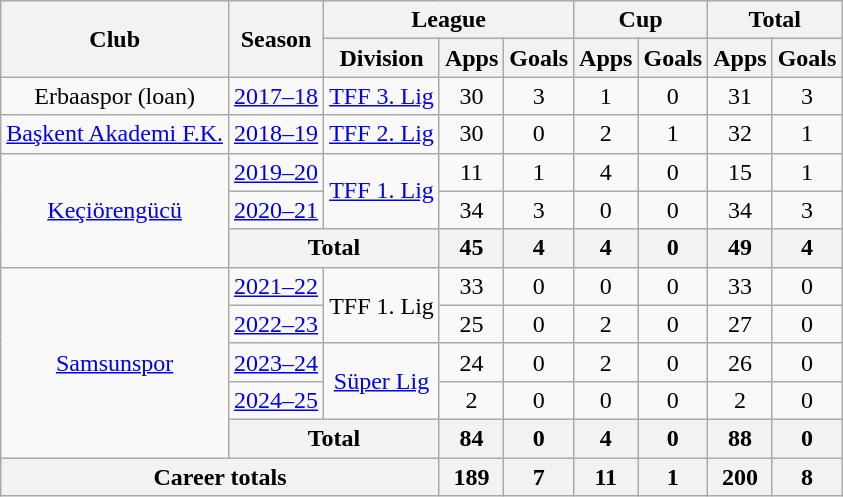<table class="wikitable" style="text-align: center">
<tr>
<th rowspan=2>Club</th>
<th rowspan=2>Season</th>
<th colspan=3>League</th>
<th colspan=2>Cup</th>
<th colspan=2>Total</th>
</tr>
<tr>
<th>Division</th>
<th>Apps</th>
<th>Goals</th>
<th>Apps</th>
<th>Goals</th>
<th>Apps</th>
<th>Goals</th>
</tr>
<tr>
<td>Erbaaspor (loan)</td>
<td><a href='#'>2017–18</a></td>
<td><a href='#'>TFF 3. Lig</a></td>
<td>30</td>
<td>3</td>
<td>1</td>
<td>0</td>
<td>31</td>
<td>3</td>
</tr>
<tr>
<td><a href='#'>Başkent Akademi F.K.</a></td>
<td><a href='#'>2018–19</a></td>
<td><a href='#'>TFF 2. Lig</a></td>
<td>30</td>
<td>0</td>
<td>2</td>
<td>1</td>
<td>32</td>
<td>1</td>
</tr>
<tr>
<td rowspan=3><a href='#'>Keçiörengücü</a></td>
<td><a href='#'>2019–20</a></td>
<td rowspan=2><a href='#'>TFF 1. Lig</a></td>
<td>11</td>
<td>1</td>
<td>4</td>
<td>0</td>
<td>15</td>
<td>1</td>
</tr>
<tr>
<td><a href='#'>2020–21</a></td>
<td>34</td>
<td>3</td>
<td>0</td>
<td>0</td>
<td>34</td>
<td>3</td>
</tr>
<tr>
<th colspan=2>Total</th>
<th>45</th>
<th>4</th>
<th>4</th>
<th>0</th>
<th>49</th>
<th>4</th>
</tr>
<tr>
<td rowspan=5><a href='#'>Samsunspor</a></td>
<td><a href='#'>2021–22</a></td>
<td rowspan=2>TFF 1. Lig</td>
<td>33</td>
<td>0</td>
<td>0</td>
<td>0</td>
<td>33</td>
<td>0</td>
</tr>
<tr>
<td><a href='#'>2022–23</a></td>
<td>25</td>
<td>0</td>
<td>2</td>
<td>0</td>
<td>27</td>
<td>0</td>
</tr>
<tr>
<td><a href='#'>2023–24</a></td>
<td rowspan=2><a href='#'>Süper Lig</a></td>
<td>24</td>
<td>0</td>
<td>2</td>
<td>0</td>
<td>26</td>
<td>0</td>
</tr>
<tr>
<td><a href='#'>2024–25</a></td>
<td>2</td>
<td>0</td>
<td>0</td>
<td>0</td>
<td>2</td>
<td>0</td>
</tr>
<tr>
<th colspan=2>Total</th>
<th>84</th>
<th>0</th>
<th>4</th>
<th>0</th>
<th>88</th>
<th>0</th>
</tr>
<tr>
<th colspan="3">Career totals</th>
<th>189</th>
<th>7</th>
<th>11</th>
<th>1</th>
<th>200</th>
<th>8</th>
</tr>
</table>
